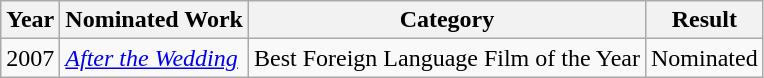<table class="wikitable">
<tr>
<th>Year</th>
<th>Nominated Work</th>
<th>Category</th>
<th>Result</th>
</tr>
<tr>
<td>2007</td>
<td><em><a href='#'>After the Wedding</a></em></td>
<td>Best Foreign Language Film of the Year</td>
<td>Nominated</td>
</tr>
</table>
